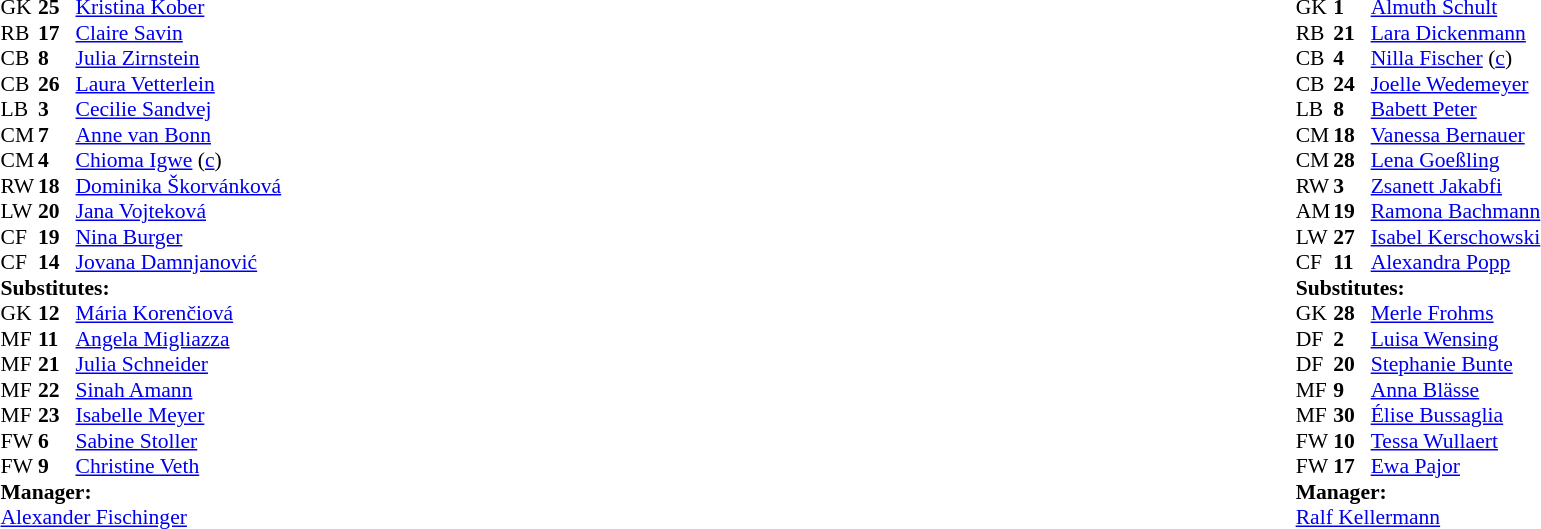<table style="width:100%">
<tr>
<td style="vertical-align:top;width:40%"><br><table style="font-size:90%" cellspacing="0" cellpadding="0">
<tr>
<th width=25></th>
<th width=25></th>
</tr>
<tr>
<td>GK</td>
<td><strong>25</strong></td>
<td> <a href='#'>Kristina Kober</a></td>
</tr>
<tr>
<td>RB</td>
<td><strong>17</strong></td>
<td> <a href='#'>Claire Savin</a></td>
<td></td>
<td></td>
</tr>
<tr>
<td>CB</td>
<td><strong>8</strong></td>
<td> <a href='#'>Julia Zirnstein</a></td>
</tr>
<tr>
<td>CB</td>
<td><strong>26</strong></td>
<td> <a href='#'>Laura Vetterlein</a></td>
</tr>
<tr>
<td>LB</td>
<td><strong>3</strong></td>
<td> <a href='#'>Cecilie Sandvej</a></td>
</tr>
<tr>
<td>CM</td>
<td><strong>7</strong></td>
<td> <a href='#'>Anne van Bonn</a></td>
<td></td>
<td></td>
</tr>
<tr>
<td>CM</td>
<td><strong>4</strong></td>
<td> <a href='#'>Chioma Igwe</a> (<a href='#'>c</a>)</td>
</tr>
<tr>
<td>RW</td>
<td><strong>18</strong></td>
<td> <a href='#'>Dominika Škorvánková</a></td>
</tr>
<tr>
<td>LW</td>
<td><strong>20</strong></td>
<td> <a href='#'>Jana Vojteková</a></td>
</tr>
<tr>
<td>CF</td>
<td><strong>19</strong></td>
<td> <a href='#'>Nina Burger</a></td>
</tr>
<tr>
<td>CF</td>
<td><strong>14</strong></td>
<td> <a href='#'>Jovana Damnjanović</a></td>
<td></td>
<td></td>
</tr>
<tr>
<td colspan="4"><strong>Substitutes:</strong></td>
</tr>
<tr>
<td>GK</td>
<td><strong>12</strong></td>
<td> <a href='#'>Mária Korenčiová</a></td>
</tr>
<tr>
<td>MF</td>
<td><strong>11</strong></td>
<td> <a href='#'>Angela Migliazza</a></td>
<td></td>
<td></td>
</tr>
<tr>
<td>MF</td>
<td><strong>21</strong></td>
<td> <a href='#'>Julia Schneider</a></td>
</tr>
<tr>
<td>MF</td>
<td><strong>22</strong></td>
<td> <a href='#'>Sinah Amann</a></td>
</tr>
<tr>
<td>MF</td>
<td><strong>23</strong></td>
<td> <a href='#'>Isabelle Meyer</a></td>
<td></td>
<td></td>
</tr>
<tr>
<td>FW</td>
<td><strong>6</strong></td>
<td> <a href='#'>Sabine Stoller</a></td>
</tr>
<tr>
<td>FW</td>
<td><strong>9 </strong></td>
<td> <a href='#'>Christine Veth</a></td>
<td></td>
<td></td>
</tr>
<tr>
<td colspan="4"><strong>Manager:</strong></td>
</tr>
<tr>
<td colspan="4"><a href='#'>Alexander Fischinger</a></td>
</tr>
</table>
</td>
<td style="vertical-align:top"></td>
<td style="vertical-align:top;width:50%"><br><table cellspacing="0" cellpadding="0" style="font-size:90%;margin:auto">
<tr>
<th width=25></th>
<th width=25></th>
</tr>
<tr>
<td>GK</td>
<td><strong>1</strong></td>
<td> <a href='#'>Almuth Schult</a></td>
</tr>
<tr>
<td>RB</td>
<td><strong>21</strong></td>
<td> <a href='#'>Lara Dickenmann</a></td>
</tr>
<tr>
<td>CB</td>
<td><strong>4</strong></td>
<td> <a href='#'>Nilla Fischer</a> (<a href='#'>c</a>)</td>
</tr>
<tr>
<td>CB</td>
<td><strong>24</strong></td>
<td> <a href='#'>Joelle Wedemeyer</a></td>
</tr>
<tr>
<td>LB</td>
<td><strong>8</strong></td>
<td> <a href='#'>Babett Peter</a></td>
</tr>
<tr>
<td>CM</td>
<td><strong>18</strong></td>
<td> <a href='#'>Vanessa Bernauer</a></td>
<td></td>
<td></td>
</tr>
<tr>
<td>CM</td>
<td><strong>28</strong></td>
<td> <a href='#'>Lena Goeßling</a></td>
</tr>
<tr>
<td>RW</td>
<td><strong>3</strong></td>
<td> <a href='#'>Zsanett Jakabfi</a></td>
<td></td>
<td></td>
</tr>
<tr>
<td>AM</td>
<td><strong>19</strong></td>
<td> <a href='#'>Ramona Bachmann</a></td>
<td></td>
<td></td>
</tr>
<tr>
<td>LW</td>
<td><strong>27</strong></td>
<td> <a href='#'>Isabel Kerschowski</a></td>
</tr>
<tr>
<td>CF</td>
<td><strong>11</strong></td>
<td> <a href='#'>Alexandra Popp</a></td>
</tr>
<tr>
<td colspan="4"><strong>Substitutes:</strong></td>
</tr>
<tr>
<td>GK</td>
<td><strong>28</strong></td>
<td> <a href='#'>Merle Frohms</a></td>
</tr>
<tr>
<td>DF</td>
<td><strong>2</strong></td>
<td> <a href='#'>Luisa Wensing</a></td>
</tr>
<tr>
<td>DF</td>
<td><strong>20</strong></td>
<td> <a href='#'>Stephanie Bunte</a></td>
</tr>
<tr>
<td>MF</td>
<td><strong>9</strong></td>
<td> <a href='#'>Anna Blässe</a></td>
<td></td>
<td></td>
</tr>
<tr>
<td>MF</td>
<td><strong>30</strong></td>
<td> <a href='#'>Élise Bussaglia</a></td>
<td></td>
<td></td>
</tr>
<tr>
<td>FW</td>
<td><strong>10</strong></td>
<td> <a href='#'>Tessa Wullaert</a></td>
<td></td>
<td></td>
</tr>
<tr>
<td>FW</td>
<td><strong>17</strong></td>
<td> <a href='#'>Ewa Pajor</a></td>
</tr>
<tr>
<td colspan="4"><strong>Manager:</strong></td>
</tr>
<tr>
<td colspan="4"><a href='#'>Ralf Kellermann</a></td>
</tr>
</table>
</td>
</tr>
</table>
